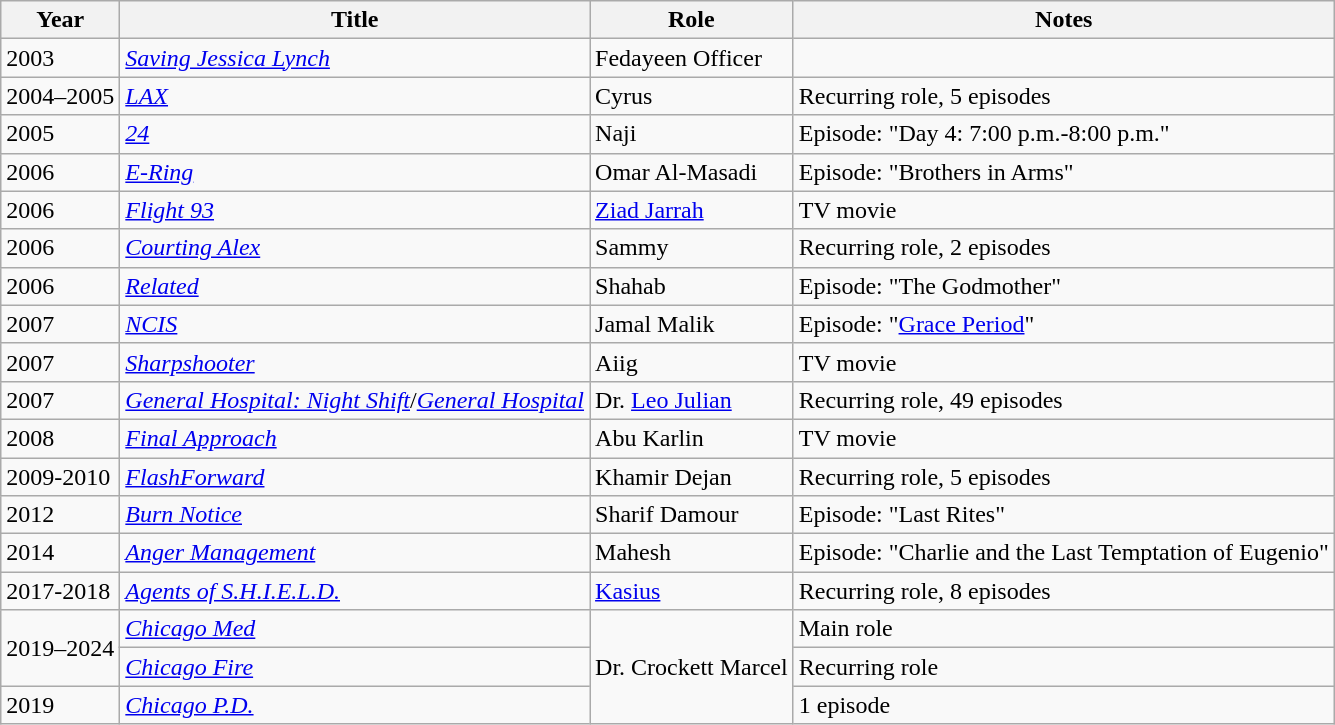<table class="wikitable sortable">
<tr>
<th>Year</th>
<th>Title</th>
<th>Role</th>
<th>Notes</th>
</tr>
<tr>
<td>2003</td>
<td><em><a href='#'>Saving Jessica Lynch</a></em></td>
<td>Fedayeen Officer</td>
<td></td>
</tr>
<tr>
<td>2004–2005</td>
<td><em><a href='#'>LAX</a></em></td>
<td>Cyrus</td>
<td>Recurring role, 5 episodes</td>
</tr>
<tr>
<td>2005</td>
<td><em><a href='#'>24</a></em></td>
<td>Naji</td>
<td>Episode: "Day 4: 7:00 p.m.-8:00 p.m."</td>
</tr>
<tr>
<td>2006</td>
<td><em><a href='#'>E-Ring</a></em></td>
<td>Omar Al-Masadi</td>
<td>Episode: "Brothers in Arms"</td>
</tr>
<tr>
<td>2006</td>
<td><em><a href='#'>Flight 93</a></em></td>
<td><a href='#'>Ziad Jarrah</a></td>
<td>TV movie</td>
</tr>
<tr>
<td>2006</td>
<td><em><a href='#'>Courting Alex</a></em></td>
<td>Sammy</td>
<td>Recurring role, 2 episodes</td>
</tr>
<tr>
<td>2006</td>
<td><em><a href='#'>Related</a></em></td>
<td>Shahab</td>
<td>Episode: "The Godmother"</td>
</tr>
<tr>
<td>2007</td>
<td><em><a href='#'>NCIS</a></em></td>
<td>Jamal Malik</td>
<td>Episode: "<a href='#'>Grace Period</a>"</td>
</tr>
<tr>
<td>2007</td>
<td><em><a href='#'>Sharpshooter</a></em></td>
<td>Aiig</td>
<td>TV movie</td>
</tr>
<tr>
<td>2007</td>
<td><em><a href='#'>General Hospital: Night Shift</a></em>/<em><a href='#'>General Hospital</a></em></td>
<td>Dr. <a href='#'>Leo Julian</a></td>
<td>Recurring role, 49 episodes</td>
</tr>
<tr>
<td>2008</td>
<td><em><a href='#'>Final Approach</a></em></td>
<td>Abu Karlin</td>
<td>TV movie</td>
</tr>
<tr>
<td>2009-2010</td>
<td><em><a href='#'>FlashForward</a></em></td>
<td>Khamir Dejan</td>
<td>Recurring role, 5 episodes</td>
</tr>
<tr>
<td>2012</td>
<td><em><a href='#'>Burn Notice</a></em></td>
<td>Sharif Damour</td>
<td>Episode: "Last Rites"</td>
</tr>
<tr>
<td>2014</td>
<td><em><a href='#'>Anger Management</a></em></td>
<td>Mahesh</td>
<td>Episode: "Charlie and the Last Temptation of Eugenio"</td>
</tr>
<tr>
<td>2017-2018</td>
<td><em><a href='#'>Agents of S.H.I.E.L.D.</a></em></td>
<td><a href='#'>Kasius</a></td>
<td>Recurring role, 8 episodes</td>
</tr>
<tr>
<td rowspan="2">2019–2024</td>
<td><em><a href='#'>Chicago Med</a></em></td>
<td rowspan="3">Dr. Crockett Marcel</td>
<td>Main role</td>
</tr>
<tr>
<td><em><a href='#'>Chicago Fire</a></em></td>
<td>Recurring role</td>
</tr>
<tr>
<td>2019</td>
<td><em><a href='#'>Chicago P.D.</a></em></td>
<td>1 episode</td>
</tr>
</table>
